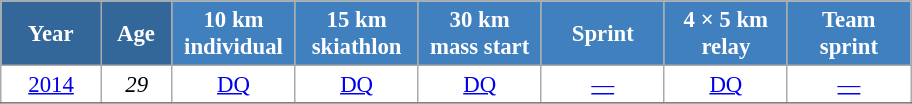<table class="wikitable" style="font-size:95%; text-align:center; border:grey solid 1px; border-collapse:collapse; background:#ffffff;">
<tr>
<th style="background-color:#369; color:white; width:60px;"> Year </th>
<th style="background-color:#369; color:white; width:40px;"> Age </th>
<th style="background-color:#4180be; color:white; width:75px;"> 10 km <br> individual </th>
<th style="background-color:#4180be; color:white; width:75px;"> 15 km <br> skiathlon </th>
<th style="background-color:#4180be; color:white; width:75px;"> 30 km <br> mass start </th>
<th style="background-color:#4180be; color:white; width:75px;"> Sprint </th>
<th style="background-color:#4180be; color:white; width:75px;"> 4 × 5 km <br> relay </th>
<th style="background-color:#4180be; color:white; width:75px;"> Team <br> sprint </th>
</tr>
<tr>
<td><a href='#'>2014</a></td>
<td><em>29</em></td>
<td><a href='#'>DQ</a></td>
<td><a href='#'>DQ</a></td>
<td><a href='#'>DQ</a></td>
<td><a href='#'>—</a></td>
<td><a href='#'>DQ</a></td>
<td><a href='#'>—</a></td>
</tr>
<tr>
</tr>
</table>
